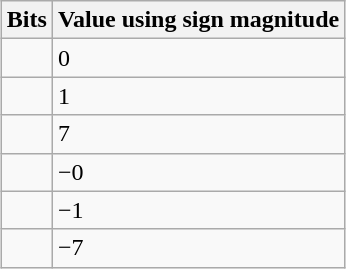<table class="wikitable" style="margin-left: auto; margin-right: auto; border: none;">
<tr>
<th>Bits</th>
<th>Value using sign magnitude</th>
</tr>
<tr>
<td></td>
<td>0</td>
</tr>
<tr>
<td></td>
<td>1</td>
</tr>
<tr>
<td></td>
<td>7</td>
</tr>
<tr>
<td></td>
<td>−0</td>
</tr>
<tr>
<td></td>
<td>−1</td>
</tr>
<tr>
<td></td>
<td>−7</td>
</tr>
</table>
